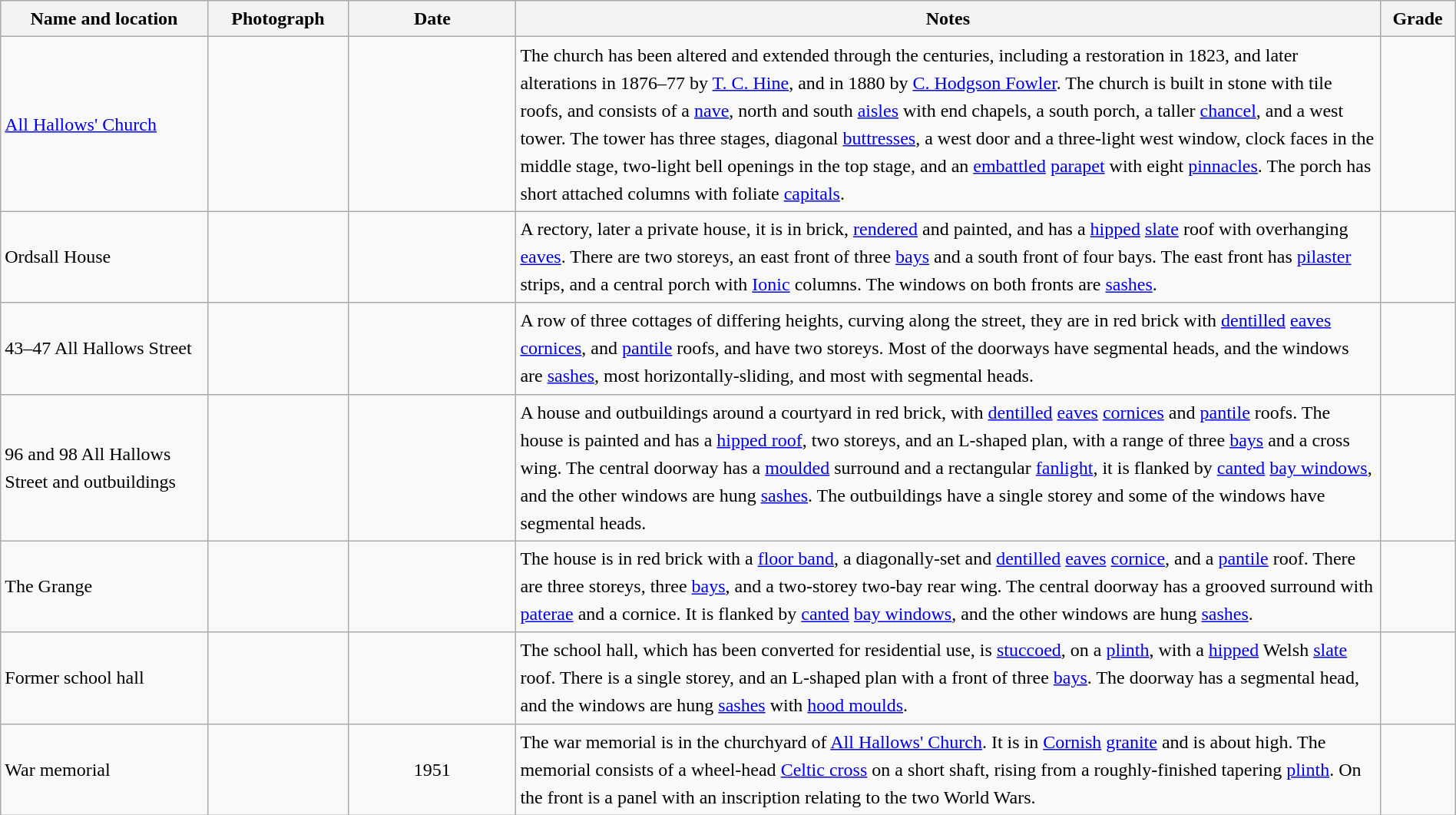<table class="wikitable sortable plainrowheaders" style="width:100%; border:0px; text-align:left; line-height:150%">
<tr>
<th scope="col"  style="width:150px">Name and location</th>
<th scope="col"  style="width:100px" class="unsortable">Photograph</th>
<th scope="col"  style="width:120px">Date</th>
<th scope="col"  style="width:650px" class="unsortable">Notes</th>
<th scope="col"  style="width:50px">Grade</th>
</tr>
<tr>
<td><a href='#'>All Hallows' Church</a><br><small></small></td>
<td></td>
<td align="center"></td>
<td>The church has been altered and extended through the centuries, including a restoration in 1823, and later alterations in 1876–77 by <a href='#'>T. C. Hine</a>, and in 1880 by <a href='#'>C. Hodgson Fowler</a>.  The church is built in stone with tile roofs, and consists of a <a href='#'>nave</a>, north and south <a href='#'>aisles</a> with end chapels, a south porch, a taller <a href='#'>chancel</a>, and a west tower.  The tower has three stages, diagonal <a href='#'>buttresses</a>, a west door and a three-light west window, clock faces in the middle stage, two-light bell openings in the top stage, and an <a href='#'>embattled</a> <a href='#'>parapet</a> with eight <a href='#'>pinnacles</a>.  The porch has short attached columns with foliate <a href='#'>capitals</a>.</td>
<td align="center" ></td>
</tr>
<tr>
<td>Ordsall House<br><small></small></td>
<td></td>
<td align="center"></td>
<td>A rectory, later a private house, it is in brick, <a href='#'>rendered</a> and painted, and has a <a href='#'>hipped</a> <a href='#'>slate</a> roof with overhanging <a href='#'>eaves</a>.  There are two storeys, an east front of three <a href='#'>bays</a> and a south front of four bays.  The east front has <a href='#'>pilaster</a> strips, and a central porch with <a href='#'>Ionic</a> columns.  The windows on both fronts are <a href='#'>sashes</a>.</td>
<td align="center" ></td>
</tr>
<tr>
<td>43–47 All Hallows Street<br><small></small></td>
<td></td>
<td align="center"></td>
<td>A row of three cottages of differing heights, curving along the street, they are in red brick with <a href='#'>dentilled</a> <a href='#'>eaves</a> <a href='#'>cornices</a>, and <a href='#'>pantile</a> roofs, and have two storeys.  Most of the doorways have segmental heads, and the windows are <a href='#'>sashes</a>, most horizontally-sliding, and most with segmental heads.</td>
<td align="center" ></td>
</tr>
<tr>
<td>96 and 98 All Hallows Street and outbuildings<br><small></small></td>
<td></td>
<td align="center"></td>
<td>A house and outbuildings around a courtyard in red brick, with <a href='#'>dentilled</a> <a href='#'>eaves</a> <a href='#'>cornices</a> and <a href='#'>pantile</a> roofs.  The house is painted and has a <a href='#'>hipped roof</a>, two storeys, and an L-shaped plan, with a range of three <a href='#'>bays</a> and a cross wing.  The central doorway has a <a href='#'>moulded</a> surround and a rectangular <a href='#'>fanlight</a>, it is flanked by <a href='#'>canted</a> <a href='#'>bay windows</a>, and the other windows are hung <a href='#'>sashes</a>.  The outbuildings have a single storey and some of the windows have segmental heads.</td>
<td align="center" ></td>
</tr>
<tr>
<td>The Grange<br><small></small></td>
<td></td>
<td align="center"></td>
<td>The house is in red brick with a <a href='#'>floor band</a>, a diagonally-set and <a href='#'>dentilled</a> <a href='#'>eaves</a> <a href='#'>cornice</a>, and a <a href='#'>pantile</a> roof.  There are three storeys, three <a href='#'>bays</a>, and a two-storey two-bay rear wing.  The central doorway has a grooved surround with <a href='#'>paterae</a> and a cornice.  It is flanked by <a href='#'>canted</a> <a href='#'>bay windows</a>, and the other windows are hung <a href='#'>sashes</a>.</td>
<td align="center" ></td>
</tr>
<tr>
<td>Former school hall<br><small></small></td>
<td></td>
<td align="center"></td>
<td>The school hall, which has been converted for residential use, is <a href='#'>stuccoed</a>, on a <a href='#'>plinth</a>, with a <a href='#'>hipped</a> Welsh <a href='#'>slate</a> roof.  There is a single storey, and an L-shaped plan with a front of three <a href='#'>bays</a>.  The doorway has a segmental head, and the windows are hung <a href='#'>sashes</a> with <a href='#'>hood moulds</a>.</td>
<td align="center" ></td>
</tr>
<tr>
<td>War memorial<br><small></small></td>
<td></td>
<td align="center">1951</td>
<td>The war memorial is in the churchyard of <a href='#'>All Hallows' Church</a>.  It is in <a href='#'>Cornish</a> <a href='#'>granite</a> and is about  high.  The memorial consists of a wheel-head <a href='#'>Celtic cross</a> on a short shaft, rising from a roughly-finished tapering <a href='#'>plinth</a>.  On the front is a panel with an inscription relating to the two World Wars.</td>
<td align="center" ></td>
</tr>
<tr>
</tr>
</table>
